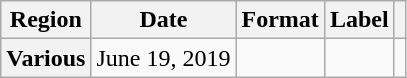<table class="wikitable plainrowheaders" style="text-align:center">
<tr>
<th>Region</th>
<th>Date</th>
<th>Format</th>
<th>Label</th>
<th></th>
</tr>
<tr>
<th scope="row">Various</th>
<td>June 19, 2019</td>
<td></td>
<td></td>
<td></td>
</tr>
</table>
